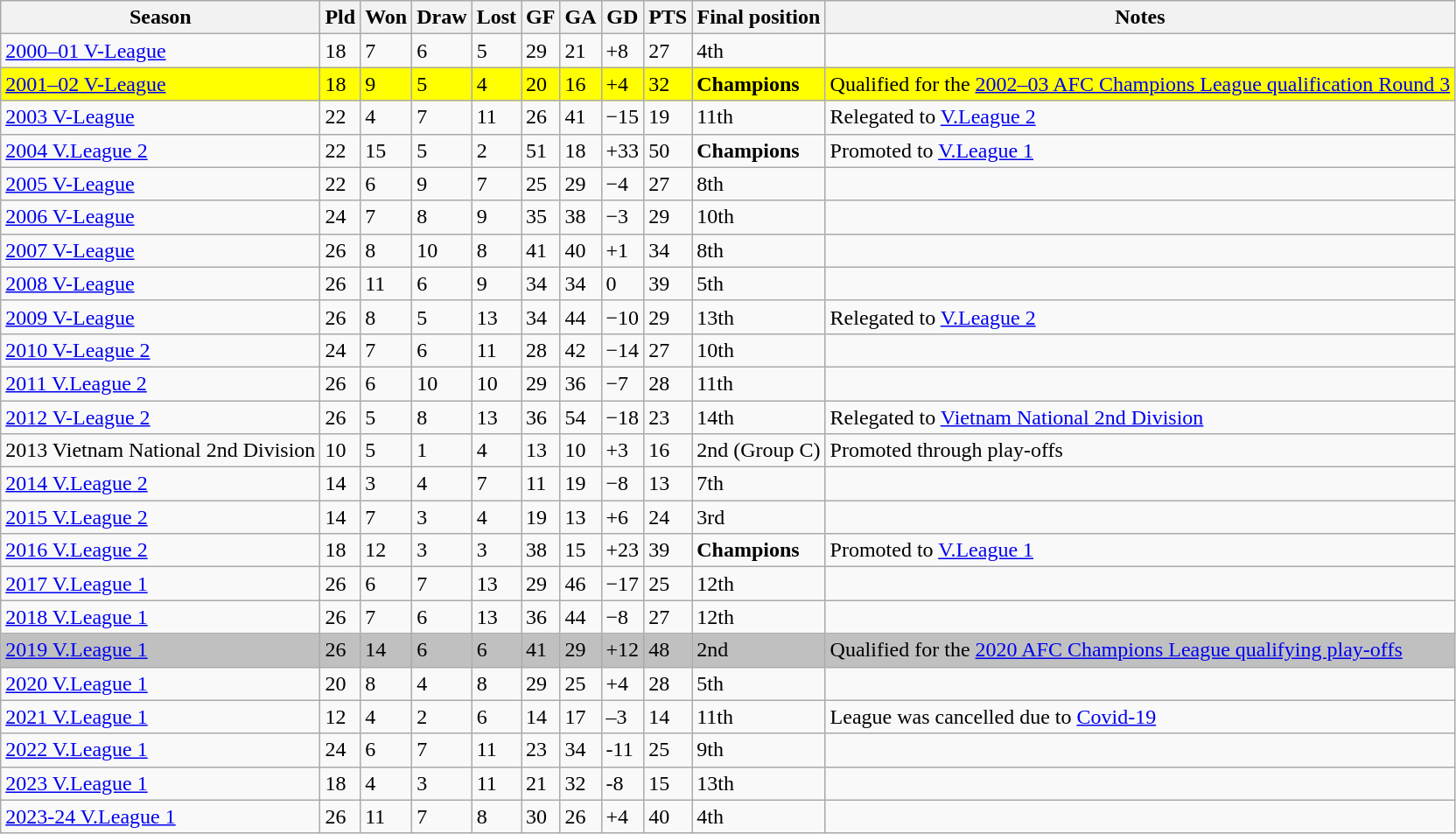<table class="wikitable">
<tr>
<th>Season</th>
<th>Pld</th>
<th>Won</th>
<th>Draw</th>
<th>Lost</th>
<th>GF</th>
<th>GA</th>
<th>GD</th>
<th>PTS</th>
<th>Final position</th>
<th>Notes</th>
</tr>
<tr>
<td><a href='#'>2000–01 V-League</a></td>
<td>18</td>
<td>7</td>
<td>6</td>
<td>5</td>
<td>29</td>
<td>21</td>
<td>+8</td>
<td>27</td>
<td>4th</td>
<td></td>
</tr>
<tr bgcolor="FFFF00" |>
<td><a href='#'>2001–02 V-League</a></td>
<td>18</td>
<td>9</td>
<td>5</td>
<td>4</td>
<td>20</td>
<td>16</td>
<td>+4</td>
<td>32</td>
<td><strong>Champions</strong></td>
<td>Qualified for the <a href='#'>2002–03 AFC Champions League qualification Round 3</a></td>
</tr>
<tr>
<td><a href='#'>2003 V-League</a></td>
<td>22</td>
<td>4</td>
<td>7</td>
<td>11</td>
<td>26</td>
<td>41</td>
<td>−15</td>
<td>19</td>
<td>11th</td>
<td>Relegated to <a href='#'>V.League 2</a></td>
</tr>
<tr>
<td><a href='#'>2004 V.League 2</a></td>
<td>22</td>
<td>15</td>
<td>5</td>
<td>2</td>
<td>51</td>
<td>18</td>
<td>+33</td>
<td>50</td>
<td><strong>Champions</strong></td>
<td>Promoted to <a href='#'>V.League 1</a></td>
</tr>
<tr>
<td><a href='#'>2005 V-League</a></td>
<td>22</td>
<td>6</td>
<td>9</td>
<td>7</td>
<td>25</td>
<td>29</td>
<td>−4</td>
<td>27</td>
<td>8th</td>
<td></td>
</tr>
<tr>
<td><a href='#'>2006 V-League</a></td>
<td>24</td>
<td>7</td>
<td>8</td>
<td>9</td>
<td>35</td>
<td>38</td>
<td>−3</td>
<td>29</td>
<td>10th</td>
<td></td>
</tr>
<tr>
<td><a href='#'>2007 V-League</a></td>
<td>26</td>
<td>8</td>
<td>10</td>
<td>8</td>
<td>41</td>
<td>40</td>
<td>+1</td>
<td>34</td>
<td>8th</td>
<td></td>
</tr>
<tr>
<td><a href='#'>2008 V-League</a></td>
<td>26</td>
<td>11</td>
<td>6</td>
<td>9</td>
<td>34</td>
<td>34</td>
<td>0</td>
<td>39</td>
<td>5th</td>
<td></td>
</tr>
<tr>
<td><a href='#'>2009 V-League</a></td>
<td>26</td>
<td>8</td>
<td>5</td>
<td>13</td>
<td>34</td>
<td>44</td>
<td>−10</td>
<td>29</td>
<td>13th</td>
<td>Relegated to <a href='#'>V.League 2</a></td>
</tr>
<tr>
<td><a href='#'>2010 V-League 2</a></td>
<td>24</td>
<td>7</td>
<td>6</td>
<td>11</td>
<td>28</td>
<td>42</td>
<td>−14</td>
<td>27</td>
<td>10th</td>
<td></td>
</tr>
<tr>
<td><a href='#'>2011 V.League 2</a></td>
<td>26</td>
<td>6</td>
<td>10</td>
<td>10</td>
<td>29</td>
<td>36</td>
<td>−7</td>
<td>28</td>
<td>11th</td>
<td></td>
</tr>
<tr>
<td><a href='#'>2012 V-League 2</a></td>
<td>26</td>
<td>5</td>
<td>8</td>
<td>13</td>
<td>36</td>
<td>54</td>
<td>−18</td>
<td>23</td>
<td>14th</td>
<td>Relegated to <a href='#'>Vietnam National 2nd Division</a></td>
</tr>
<tr>
<td>2013 Vietnam National 2nd Division</td>
<td>10</td>
<td>5</td>
<td>1</td>
<td>4</td>
<td>13</td>
<td>10</td>
<td>+3</td>
<td>16</td>
<td>2nd (Group C)</td>
<td>Promoted through play-offs</td>
</tr>
<tr>
<td><a href='#'>2014 V.League 2</a></td>
<td>14</td>
<td>3</td>
<td>4</td>
<td>7</td>
<td>11</td>
<td>19</td>
<td>−8</td>
<td>13</td>
<td>7th</td>
<td></td>
</tr>
<tr>
<td><a href='#'>2015 V.League 2</a></td>
<td>14</td>
<td>7</td>
<td>3</td>
<td>4</td>
<td>19</td>
<td>13</td>
<td>+6</td>
<td>24</td>
<td>3rd</td>
<td></td>
</tr>
<tr>
<td><a href='#'>2016 V.League 2</a></td>
<td>18</td>
<td>12</td>
<td>3</td>
<td>3</td>
<td>38</td>
<td>15</td>
<td>+23</td>
<td>39</td>
<td><strong>Champions</strong></td>
<td>Promoted to <a href='#'>V.League 1</a></td>
</tr>
<tr>
<td><a href='#'>2017 V.League 1</a></td>
<td>26</td>
<td>6</td>
<td>7</td>
<td>13</td>
<td>29</td>
<td>46</td>
<td>−17</td>
<td>25</td>
<td>12th</td>
<td></td>
</tr>
<tr>
<td><a href='#'>2018 V.League 1</a></td>
<td>26</td>
<td>7</td>
<td>6</td>
<td>13</td>
<td>36</td>
<td>44</td>
<td>−8</td>
<td>27</td>
<td>12th</td>
<td></td>
</tr>
<tr style="background-color:Silver;">
<td><a href='#'>2019 V.League 1</a></td>
<td>26</td>
<td>14</td>
<td>6</td>
<td>6</td>
<td>41</td>
<td>29</td>
<td>+12</td>
<td>48</td>
<td>2nd</td>
<td>Qualified for the <a href='#'>2020 AFC Champions League qualifying play-offs</a></td>
</tr>
<tr>
<td><a href='#'>2020 V.League 1</a></td>
<td>20</td>
<td>8</td>
<td>4</td>
<td>8</td>
<td>29</td>
<td>25</td>
<td>+4</td>
<td>28</td>
<td>5th</td>
<td></td>
</tr>
<tr>
<td><a href='#'>2021 V.League 1</a></td>
<td>12</td>
<td>4</td>
<td>2</td>
<td>6</td>
<td>14</td>
<td>17</td>
<td>–3</td>
<td>14</td>
<td>11th</td>
<td>League was cancelled due to <a href='#'>Covid-19</a></td>
</tr>
<tr>
<td><a href='#'>2022 V.League 1</a></td>
<td>24</td>
<td>6</td>
<td>7</td>
<td>11</td>
<td>23</td>
<td>34</td>
<td>-11</td>
<td>25</td>
<td>9th</td>
<td></td>
</tr>
<tr>
<td><a href='#'>2023 V.League 1</a></td>
<td>18</td>
<td>4</td>
<td>3</td>
<td>11</td>
<td>21</td>
<td>32</td>
<td>-8</td>
<td>15</td>
<td>13th</td>
<td></td>
</tr>
<tr>
<td><a href='#'>2023-24 V.League 1</a></td>
<td>26</td>
<td>11</td>
<td>7</td>
<td>8</td>
<td>30</td>
<td>26</td>
<td>+4</td>
<td>40</td>
<td>4th</td>
<td></td>
</tr>
</table>
